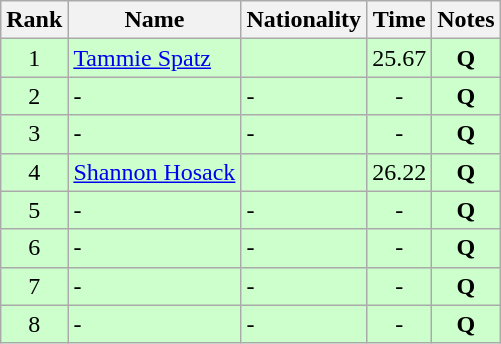<table class="wikitable sortable" style="text-align:center">
<tr>
<th>Rank</th>
<th>Name</th>
<th>Nationality</th>
<th>Time</th>
<th>Notes</th>
</tr>
<tr bgcolor=ccffcc>
<td>1</td>
<td align=left><a href='#'>Tammie Spatz</a></td>
<td align=left></td>
<td>25.67</td>
<td><strong>Q</strong></td>
</tr>
<tr bgcolor=ccffcc>
<td>2</td>
<td align=left>-</td>
<td align=left>-</td>
<td>-</td>
<td><strong>Q</strong></td>
</tr>
<tr bgcolor=ccffcc>
<td>3</td>
<td align=left>-</td>
<td align=left>-</td>
<td>-</td>
<td><strong>Q</strong></td>
</tr>
<tr bgcolor=ccffcc>
<td>4</td>
<td align=left><a href='#'>Shannon Hosack</a></td>
<td align=left></td>
<td>26.22</td>
<td><strong>Q</strong></td>
</tr>
<tr bgcolor=ccffcc>
<td>5</td>
<td align=left>-</td>
<td align=left>-</td>
<td>-</td>
<td><strong>Q</strong></td>
</tr>
<tr bgcolor=ccffcc>
<td>6</td>
<td align=left>-</td>
<td align=left>-</td>
<td>-</td>
<td><strong>Q</strong></td>
</tr>
<tr bgcolor=ccffcc>
<td>7</td>
<td align=left>-</td>
<td align=left>-</td>
<td>-</td>
<td><strong>Q</strong></td>
</tr>
<tr bgcolor=ccffcc>
<td>8</td>
<td align=left>-</td>
<td align=left>-</td>
<td>-</td>
<td><strong>Q</strong></td>
</tr>
</table>
